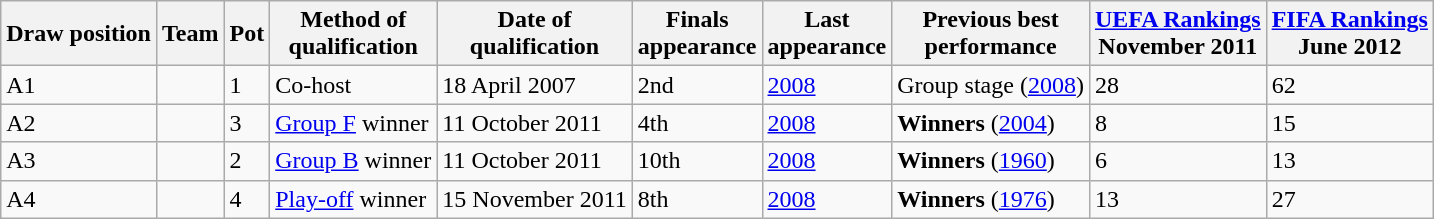<table class="wikitable sortable">
<tr>
<th>Draw position</th>
<th>Team</th>
<th>Pot</th>
<th>Method of<br>qualification</th>
<th>Date of<br>qualification</th>
<th data-sort-type="number">Finals<br>appearance</th>
<th>Last<br>appearance</th>
<th>Previous best<br>performance</th>
<th><a href='#'>UEFA Rankings</a><br>November 2011</th>
<th><a href='#'>FIFA Rankings</a><br>June 2012</th>
</tr>
<tr>
<td>A1</td>
<td style="white-space:nowrap"></td>
<td>1</td>
<td>Co-host</td>
<td>18 April 2007</td>
<td>2nd</td>
<td><a href='#'>2008</a></td>
<td data-sort-value="7">Group stage (<a href='#'>2008</a>)</td>
<td>28</td>
<td>62</td>
</tr>
<tr>
<td>A2</td>
<td style="white-space:nowrap"></td>
<td>3</td>
<td><a href='#'>Group F</a> winner</td>
<td>11 October 2011</td>
<td>4th</td>
<td><a href='#'>2008</a></td>
<td data-sort-value="1"><strong>Winners</strong> (<a href='#'>2004</a>)</td>
<td>8</td>
<td>15</td>
</tr>
<tr>
<td>A3</td>
<td style="white-space:nowrap"></td>
<td>2</td>
<td><a href='#'>Group B</a> winner</td>
<td>11 October 2011</td>
<td>10th</td>
<td><a href='#'>2008</a></td>
<td data-sort-value="1"><strong>Winners</strong> (<a href='#'>1960</a>)</td>
<td>6</td>
<td>13</td>
</tr>
<tr>
<td>A4</td>
<td style="white-space:nowrap"></td>
<td>4</td>
<td><a href='#'>Play-off</a> winner</td>
<td>15 November 2011</td>
<td>8th</td>
<td><a href='#'>2008</a></td>
<td data-sort-value="1"><strong>Winners</strong> (<a href='#'>1976</a>)</td>
<td>13</td>
<td>27</td>
</tr>
</table>
